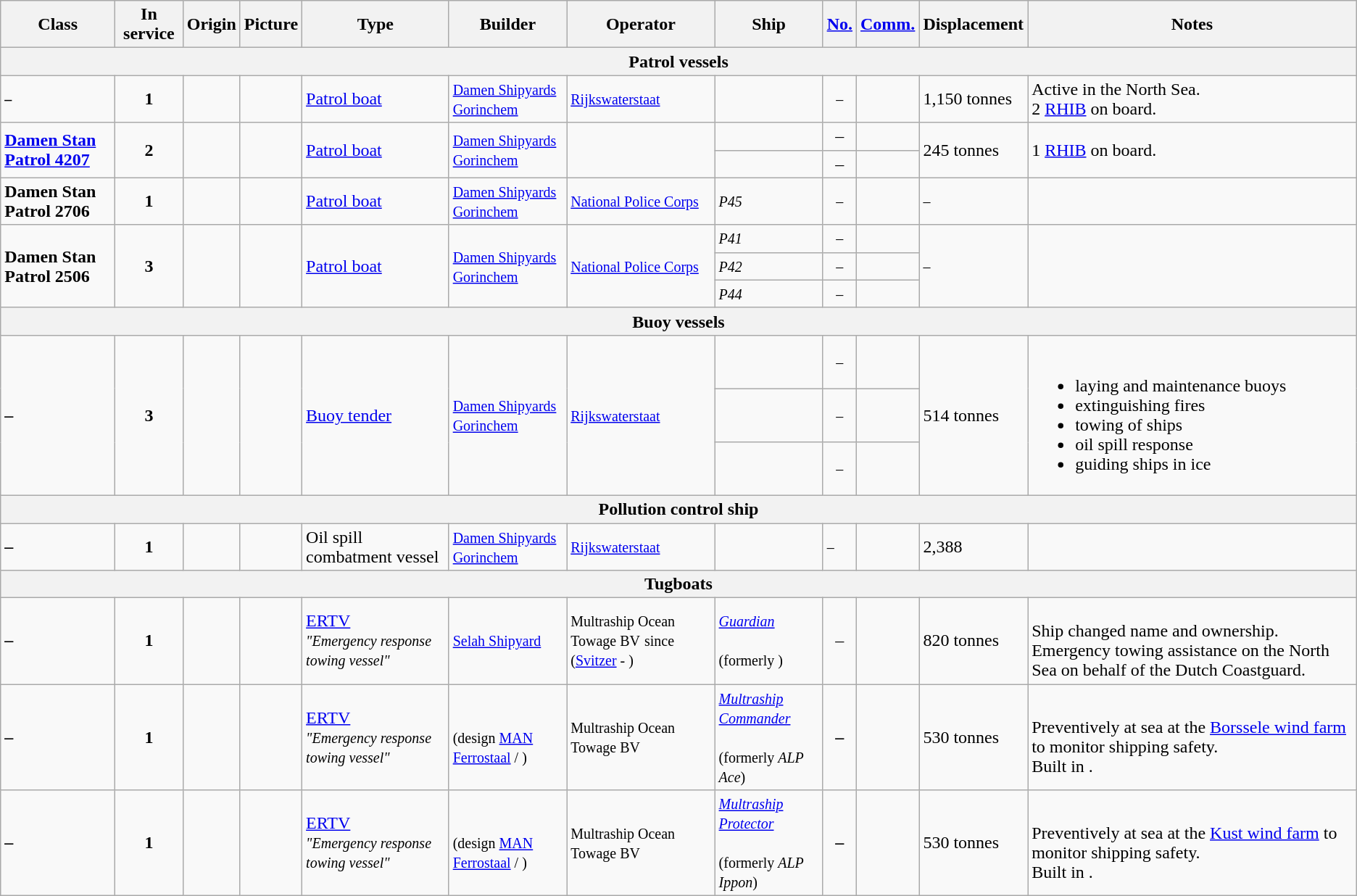<table class="wikitable">
<tr>
<th>Class</th>
<th>In service</th>
<th>Origin</th>
<th>Picture</th>
<th>Type</th>
<th>Builder</th>
<th>Operator</th>
<th>Ship</th>
<th><a href='#'>No.</a></th>
<th><a href='#'>Comm.</a></th>
<th>Displacement</th>
<th>Notes</th>
</tr>
<tr>
<th colspan="12">Patrol vessels</th>
</tr>
<tr>
<td><small><strong>–</strong></small></td>
<td style="text-align: center;"><strong>1</strong></td>
<td></td>
<td></td>
<td><a href='#'>Patrol boat</a></td>
<td><a href='#'><small>Damen Shipyards Gorinchem</small></a></td>
<td><small><a href='#'>Rijkswaterstaat</a></small></td>
<td><small></small> </td>
<td style="text-align: center;"><small>–</small></td>
<td><small></small></td>
<td>1,150 tonnes</td>
<td>Active in the North Sea.<br>2 <a href='#'>RHIB</a> on board.</td>
</tr>
<tr>
<td rowspan="2"><a href='#'><strong>Damen Stan Patrol 4207</strong></a></td>
<td rowspan="2" style="text-align: center;"><strong>2</strong></td>
<td rowspan="2"></td>
<td rowspan="2"></td>
<td rowspan="2"><a href='#'>Patrol boat</a></td>
<td rowspan="2"><a href='#'><small>Damen Shipyards Gorinchem</small></a></td>
<td rowspan="2"><small></small></td>
<td><small> </small></td>
<td style="text-align: center;">–</td>
<td><small></small></td>
<td rowspan="2">245 tonnes</td>
<td rowspan="2">1 <a href='#'>RHIB</a> on board.</td>
</tr>
<tr>
<td><small></small> </td>
<td style="text-align: center;">–</td>
<td><small></small></td>
</tr>
<tr>
<td><strong>Damen Stan Patrol 2706</strong></td>
<td style="text-align: center;"><strong>1</strong></td>
<td></td>
<td></td>
<td><a href='#'>Patrol boat</a></td>
<td><a href='#'><small>Damen Shipyards Gorinchem</small></a></td>
<td><a href='#'><small>National Police Corps</small></a></td>
<td><small><em>P45</em></small></td>
<td style="text-align: center;"><small>–</small></td>
<td><small></small></td>
<td><small>–</small></td>
<td></td>
</tr>
<tr>
<td rowspan="3"><strong>Damen Stan Patrol 2506</strong></td>
<td rowspan="3" style="text-align: center;"><strong>3</strong></td>
<td rowspan="3"></td>
<td rowspan="3"></td>
<td rowspan="3"><a href='#'>Patrol boat</a></td>
<td rowspan="3"><a href='#'><small>Damen Shipyards Gorinchem</small></a></td>
<td rowspan="3"><a href='#'><small>National Police Corps</small></a></td>
<td><small><em>P41</em></small></td>
<td style="text-align: center;"><small>–</small></td>
<td><small></small></td>
<td rowspan="3"><small>–</small></td>
<td rowspan="3"></td>
</tr>
<tr>
<td><small><em>P42</em></small></td>
<td style="text-align: center;"><small>–</small></td>
<td><small></small></td>
</tr>
<tr>
<td><small><em>P44</em></small></td>
<td style="text-align: center;"><small>–</small></td>
<td><small></small></td>
</tr>
<tr>
<th colspan="12">Buoy vessels</th>
</tr>
<tr>
<td rowspan="3"><strong>–</strong></td>
<td rowspan="3" style="text-align: center;"><strong>3</strong></td>
<td rowspan="3"></td>
<td rowspan="3" style="text-align: center;"></td>
<td rowspan="3"><a href='#'>Buoy tender</a></td>
<td rowspan="3"><a href='#'><small>Damen Shipyards Gorinchem</small></a></td>
<td rowspan="3"><small><a href='#'>Rijkswaterstaat</a></small></td>
<td><small></small><br></td>
<td style="text-align: center;"><small>–</small></td>
<td><small></small></td>
<td rowspan="3">514 tonnes</td>
<td rowspan="3"><br><ul><li>laying and maintenance buoys</li><li>extinguishing fires</li><li>towing of ships</li><li>oil spill response</li><li>guiding ships in ice</li></ul></td>
</tr>
<tr>
<td><small></small><br></td>
<td style="text-align: center;"><small>–</small></td>
<td><small></small></td>
</tr>
<tr>
<td><small></small><br></td>
<td style="text-align: center;"><small>–</small></td>
<td><small></small></td>
</tr>
<tr>
<th colspan="12">Pollution control ship</th>
</tr>
<tr>
<td><strong>–</strong></td>
<td style="text-align: center;"><strong>1</strong></td>
<td></td>
<td></td>
<td>Oil spill combatment vessel</td>
<td><a href='#'><small>Damen Shipyards Gorinchem</small></a></td>
<td><small><a href='#'>Rijkswaterstaat</a></small></td>
<td><small><em></em></small><em></em></td>
<td><small>–</small></td>
<td><small></small></td>
<td>2,388</td>
<td></td>
</tr>
<tr>
<th colspan="12">Tugboats</th>
</tr>
<tr>
<td><strong>–</strong></td>
<td style="text-align: center;"><strong>1</strong></td>
<td></td>
<td></td>
<td><a href='#'>ERTV</a><br><small><em>"Emergency response towing vessel"</em></small></td>
<td><a href='#'><small>Selah Shipyard</small></a><br></td>
<td><small>Multraship Ocean Towage BV</small> <small>since </small><br><small>(<a href='#'>Svitzer</a>  - )</small></td>
<td><small><a href='#'><em>Guardian</em></a></small><br><br><small>(formerly )</small></td>
<td style="text-align: center;">–</td>
<td><small></small></td>
<td>820 tonnes</td>
<td><br>Ship changed name and ownership.<br>Emergency towing assistance on the North Sea on behalf of the  Dutch Coastguard.</td>
</tr>
<tr>
<td><strong>–</strong></td>
<td style="text-align: center;"><strong>1</strong></td>
<td></td>
<td></td>
<td><a href='#'>ERTV</a><br><small><em>"Emergency response towing vessel"</em></small></td>
<td><small></small><br><small>(design <a href='#'>MAN Ferrostaal</a> / )</small></td>
<td><small>Multraship Ocean Towage BV</small></td>
<td><em><small><a href='#'>Multraship Commander</a></small></em><br><br><small>(formerly <em>ALP Ace</em>)</small></td>
<td style="text-align: center;"><strong>–</strong></td>
<td><small></small></td>
<td>530 tonnes</td>
<td><br>Preventively at sea at the <a href='#'>Borssele wind farm</a> to monitor shipping safety.<br>Built in .</td>
</tr>
<tr>
<td><strong>–</strong></td>
<td style="text-align: center;"><strong>1</strong></td>
<td></td>
<td></td>
<td><a href='#'>ERTV</a><br><small><em>"Emergency response towing vessel"</em></small></td>
<td><small></small><br><small>(design <a href='#'>MAN Ferrostaal</a> / )</small></td>
<td><small>Multraship Ocean Towage BV</small></td>
<td><em><small><a href='#'>Multraship Protector</a></small></em><br><br><small>(formerly <em>ALP Ippon</em>)</small></td>
<td style="text-align: center;"><strong>–</strong></td>
<td><small></small></td>
<td>530 tonnes</td>
<td><br>Preventively at sea at the <a href='#'>Kust wind farm</a> to monitor shipping safety.<br>Built in .</td>
</tr>
</table>
